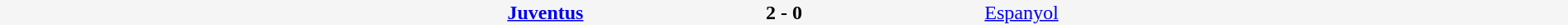<table cellspacing=0 width=100% style=background:#F5F5F5>
<tr>
<td width=22% align=right><strong> <a href='#'>Juventus</a></strong></td>
<td align=center width=15%><strong>2 - 0</strong></td>
<td width=22%> <a href='#'>Espanyol</a></td>
</tr>
</table>
